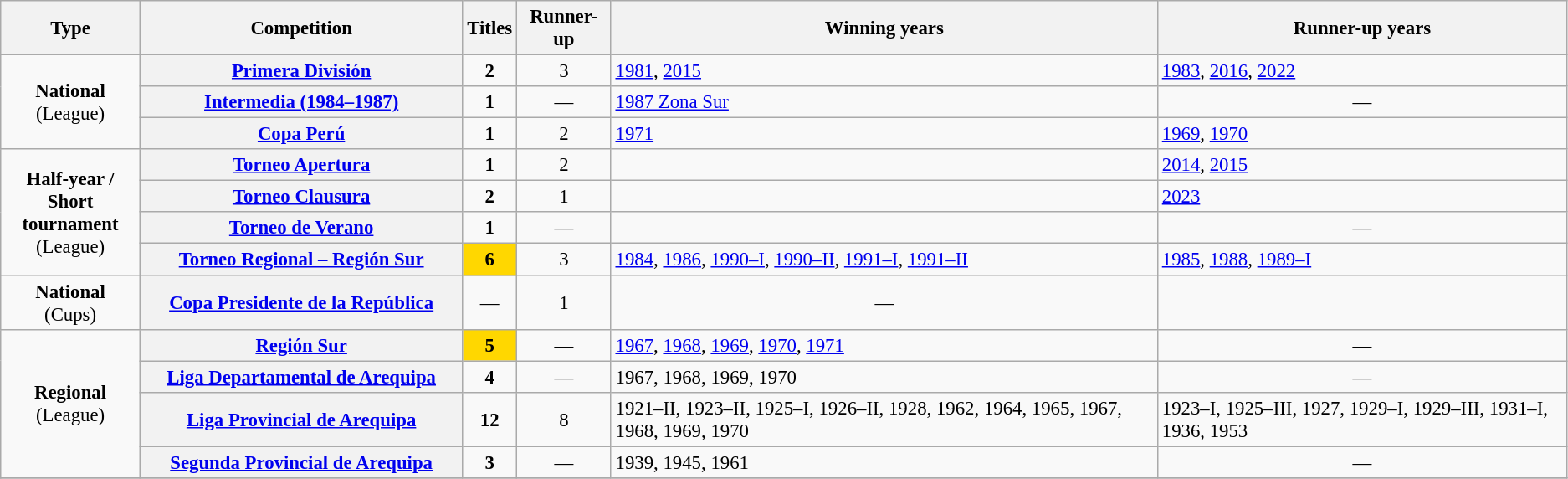<table class="wikitable plainrowheaders" style="font-size:95%; text-align:center;">
<tr>
<th>Type</th>
<th width=250px>Competition</th>
<th>Titles</th>
<th>Runner-up</th>
<th>Winning years</th>
<th>Runner-up years</th>
</tr>
<tr>
<td rowspan=3><strong>National</strong><br>(League)</td>
<th scope=col><a href='#'>Primera División</a></th>
<td><strong>2</strong></td>
<td>3</td>
<td align="left"><a href='#'>1981</a>, <a href='#'>2015</a></td>
<td align="left"><a href='#'>1983</a>, <a href='#'>2016</a>, <a href='#'>2022</a></td>
</tr>
<tr>
<th scope=col><a href='#'>Intermedia (1984–1987)</a></th>
<td><strong>1</strong></td>
<td style="text-align:center;">—</td>
<td align="left"><a href='#'>1987 Zona Sur</a></td>
<td style="text-align:center;">—</td>
</tr>
<tr>
<th scope=col><a href='#'>Copa Perú</a></th>
<td><strong>1</strong></td>
<td>2</td>
<td align="left"><a href='#'>1971</a></td>
<td align="left"><a href='#'>1969</a>, <a href='#'>1970</a></td>
</tr>
<tr>
<td rowspan=4><strong>Half-year / Short<br>tournament</strong><br>(League)</td>
<th scope=col><a href='#'>Torneo Apertura</a></th>
<td><strong>1</strong></td>
<td>2</td>
<td></td>
<td align="left"><a href='#'>2014</a>, <a href='#'>2015</a></td>
</tr>
<tr>
<th scope=col><a href='#'>Torneo Clausura</a></th>
<td><strong>2</strong></td>
<td>1</td>
<td></td>
<td align="left"><a href='#'>2023</a></td>
</tr>
<tr>
<th scope=col><a href='#'>Torneo de Verano</a></th>
<td><strong>1</strong></td>
<td style="text-align:center;">—</td>
<td></td>
<td style="text-align:center;">—</td>
</tr>
<tr>
<th scope=col><a href='#'>Torneo Regional – Región Sur</a></th>
<td bgcolor="gold"><strong>6</strong></td>
<td>3</td>
<td align="left"><a href='#'>1984</a>, <a href='#'>1986</a>, <a href='#'>1990–I</a>, <a href='#'>1990–II</a>, <a href='#'>1991–I</a>, <a href='#'>1991–II</a></td>
<td align="left"><a href='#'>1985</a>, <a href='#'>1988</a>, <a href='#'>1989–I</a></td>
</tr>
<tr>
<td rowspan=1><strong>National</strong><br>(Cups)</td>
<th scope=col><a href='#'>Copa Presidente de la República</a></th>
<td style="text-align:center;">—</td>
<td>1</td>
<td style="text-align:center;">—</td>
<td></td>
</tr>
<tr>
<td rowspan=4><strong>Regional</strong><br>(League)</td>
<th scope=col><a href='#'>Región Sur</a></th>
<td bgcolor="gold"><strong>5</strong></td>
<td style="text-align:center;">—</td>
<td align="left"><a href='#'>1967</a>, <a href='#'>1968</a>, <a href='#'>1969</a>, <a href='#'>1970</a>, <a href='#'>1971</a></td>
<td style="text-align:center;">—</td>
</tr>
<tr>
<th scope=col><a href='#'>Liga Departamental de Arequipa</a></th>
<td><strong>4</strong></td>
<td style="text-align:center;">—</td>
<td align="left">1967, 1968, 1969, 1970</td>
<td style="text-align:center;">—</td>
</tr>
<tr>
<th scope=col><a href='#'>Liga Provincial de Arequipa</a></th>
<td><strong>12</strong></td>
<td>8</td>
<td align="left">1921–II, 1923–II, 1925–I, 1926–II, 1928, 1962, 1964, 1965, 1967, 1968, 1969, 1970</td>
<td align="left">1923–I, 1925–III, 1927, 1929–I, 1929–III, 1931–I, 1936, 1953</td>
</tr>
<tr>
<th scope=col><a href='#'>Segunda Provincial de Arequipa</a></th>
<td><strong>3</strong></td>
<td style="text-align:center;">—</td>
<td align="left">1939, 1945, 1961</td>
<td style="text-align:center;">—</td>
</tr>
<tr>
</tr>
</table>
